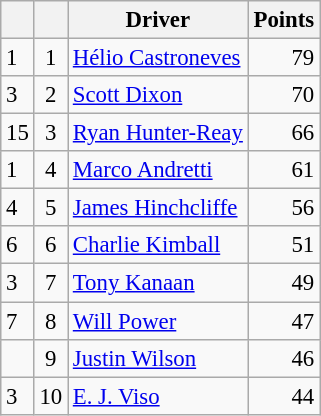<table class="wikitable" style="font-size: 95%;">
<tr>
<th></th>
<th></th>
<th>Driver</th>
<th>Points</th>
</tr>
<tr>
<td align="left"> 1</td>
<td align="center">1</td>
<td> <a href='#'>Hélio Castroneves</a></td>
<td align="right">79</td>
</tr>
<tr>
<td align="left"> 3</td>
<td align="center">2</td>
<td> <a href='#'>Scott Dixon</a></td>
<td align="right">70</td>
</tr>
<tr>
<td align="left"> 15</td>
<td align="center">3</td>
<td> <a href='#'>Ryan Hunter-Reay</a></td>
<td align="right">66</td>
</tr>
<tr>
<td align="left"> 1</td>
<td align="center">4</td>
<td> <a href='#'>Marco Andretti</a></td>
<td align="right">61</td>
</tr>
<tr>
<td align="left"> 4</td>
<td align="center">5</td>
<td> <a href='#'>James Hinchcliffe</a></td>
<td align="right">56</td>
</tr>
<tr>
<td align="left"> 6</td>
<td align="center">6</td>
<td> <a href='#'>Charlie Kimball</a></td>
<td align="right">51</td>
</tr>
<tr>
<td align="left"> 3</td>
<td align="center">7</td>
<td> <a href='#'>Tony Kanaan</a></td>
<td align="right">49</td>
</tr>
<tr>
<td align="left"> 7</td>
<td align="center">8</td>
<td> <a href='#'>Will Power</a></td>
<td align="right">47</td>
</tr>
<tr>
<td align="left"></td>
<td align="center">9</td>
<td> <a href='#'>Justin Wilson</a></td>
<td align="right">46</td>
</tr>
<tr>
<td align="left"> 3</td>
<td align="center">10</td>
<td> <a href='#'>E. J. Viso</a></td>
<td align="right">44</td>
</tr>
</table>
